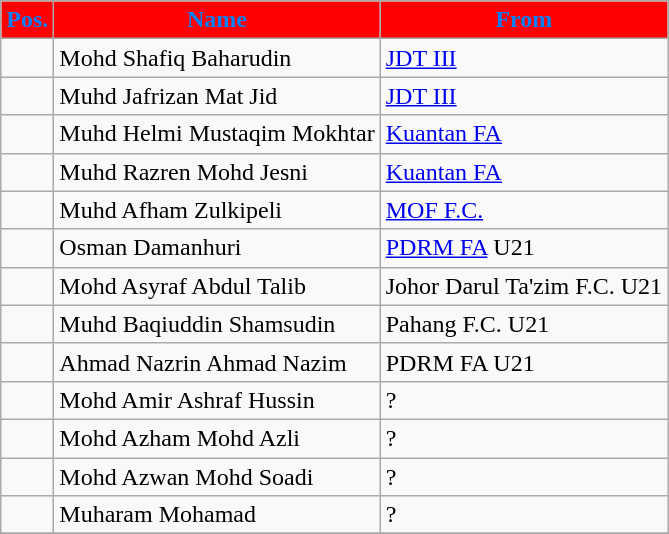<table class="wikitable sortable">
<tr>
<th style="background:red; color:#0080FF;">Pos.</th>
<th style="background:red; color:#0080FF;">Name</th>
<th style="background:red; color:#0080FF;">From</th>
</tr>
<tr>
<td></td>
<td> Mohd Shafiq Baharudin</td>
<td> <a href='#'>JDT III</a></td>
</tr>
<tr>
<td></td>
<td> Muhd Jafrizan Mat Jid</td>
<td> <a href='#'>JDT III</a></td>
</tr>
<tr>
<td></td>
<td> Muhd Helmi Mustaqim Mokhtar</td>
<td> <a href='#'>Kuantan FA</a></td>
</tr>
<tr>
<td></td>
<td> Muhd Razren Mohd Jesni</td>
<td> <a href='#'>Kuantan FA</a></td>
</tr>
<tr>
<td></td>
<td> Muhd Afham Zulkipeli</td>
<td> <a href='#'>MOF F.C.</a></td>
</tr>
<tr>
<td></td>
<td> Osman Damanhuri</td>
<td> <a href='#'>PDRM FA</a> U21</td>
</tr>
<tr>
<td></td>
<td> Mohd Asyraf Abdul Talib</td>
<td> Johor Darul Ta'zim F.C. U21</td>
</tr>
<tr>
<td></td>
<td> Muhd Baqiuddin Shamsudin</td>
<td> Pahang F.C. U21</td>
</tr>
<tr>
<td></td>
<td> Ahmad Nazrin Ahmad Nazim</td>
<td> PDRM FA U21</td>
</tr>
<tr>
<td></td>
<td> Mohd Amir Ashraf Hussin</td>
<td>?</td>
</tr>
<tr>
<td></td>
<td> Mohd Azham Mohd Azli</td>
<td>?</td>
</tr>
<tr>
<td></td>
<td> Mohd Azwan Mohd Soadi</td>
<td>?</td>
</tr>
<tr>
<td></td>
<td> Muharam Mohamad</td>
<td>?</td>
</tr>
<tr>
</tr>
</table>
